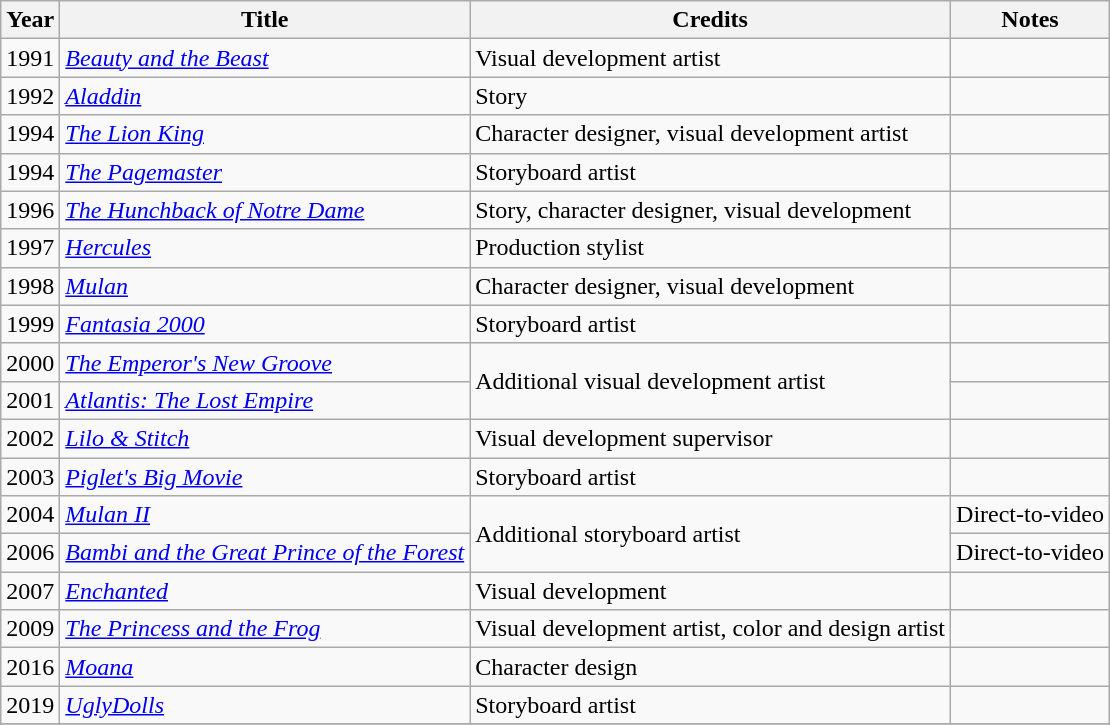<table class="wikitable sortable">
<tr>
<th>Year</th>
<th>Title</th>
<th>Credits</th>
<th>Notes</th>
</tr>
<tr>
<td>1991</td>
<td><em><a href='#'>Beauty and the Beast</a></em></td>
<td>Visual development artist</td>
<td></td>
</tr>
<tr>
<td>1992</td>
<td><em><a href='#'>Aladdin</a></em></td>
<td>Story</td>
<td></td>
</tr>
<tr>
<td>1994</td>
<td><em><a href='#'>The Lion King</a></em></td>
<td>Character designer, visual development artist</td>
<td></td>
</tr>
<tr>
<td>1994</td>
<td><em><a href='#'>The Pagemaster</a></em></td>
<td>Storyboard artist</td>
<td></td>
</tr>
<tr>
<td>1996</td>
<td><em><a href='#'>The Hunchback of Notre Dame</a></em></td>
<td>Story, character designer, visual development</td>
<td></td>
</tr>
<tr>
<td>1997</td>
<td><em><a href='#'>Hercules</a></em></td>
<td>Production stylist</td>
<td></td>
</tr>
<tr>
<td>1998</td>
<td><em><a href='#'>Mulan</a></em></td>
<td>Character designer, visual development</td>
<td></td>
</tr>
<tr>
<td>1999</td>
<td><em><a href='#'>Fantasia 2000</a></em></td>
<td>Storyboard artist</td>
<td></td>
</tr>
<tr>
<td>2000</td>
<td><em><a href='#'>The Emperor's New Groove</a></em></td>
<td rowspan="2">Additional visual development artist</td>
<td></td>
</tr>
<tr>
<td>2001</td>
<td><em><a href='#'>Atlantis: The Lost Empire</a></em></td>
<td></td>
</tr>
<tr>
<td>2002</td>
<td><em><a href='#'>Lilo & Stitch</a></em></td>
<td>Visual development supervisor</td>
<td></td>
</tr>
<tr>
<td>2003</td>
<td><em><a href='#'>Piglet's Big Movie</a></em></td>
<td>Storyboard artist</td>
<td></td>
</tr>
<tr>
<td>2004</td>
<td><em><a href='#'>Mulan II</a></em></td>
<td rowspan="2">Additional storyboard artist</td>
<td>Direct-to-video</td>
</tr>
<tr>
<td>2006</td>
<td><em><a href='#'>Bambi and the Great Prince of the Forest</a></em></td>
<td>Direct-to-video</td>
</tr>
<tr>
<td>2007</td>
<td><em><a href='#'>Enchanted</a></em></td>
<td>Visual development</td>
<td></td>
</tr>
<tr>
<td>2009</td>
<td><em><a href='#'>The Princess and the Frog</a></em></td>
<td>Visual development artist, color and design artist</td>
<td></td>
</tr>
<tr>
<td>2016</td>
<td><em><a href='#'>Moana</a></em></td>
<td>Character design</td>
<td></td>
</tr>
<tr>
<td>2019</td>
<td><em><a href='#'>UglyDolls</a></em></td>
<td>Storyboard artist</td>
<td></td>
</tr>
<tr>
</tr>
</table>
